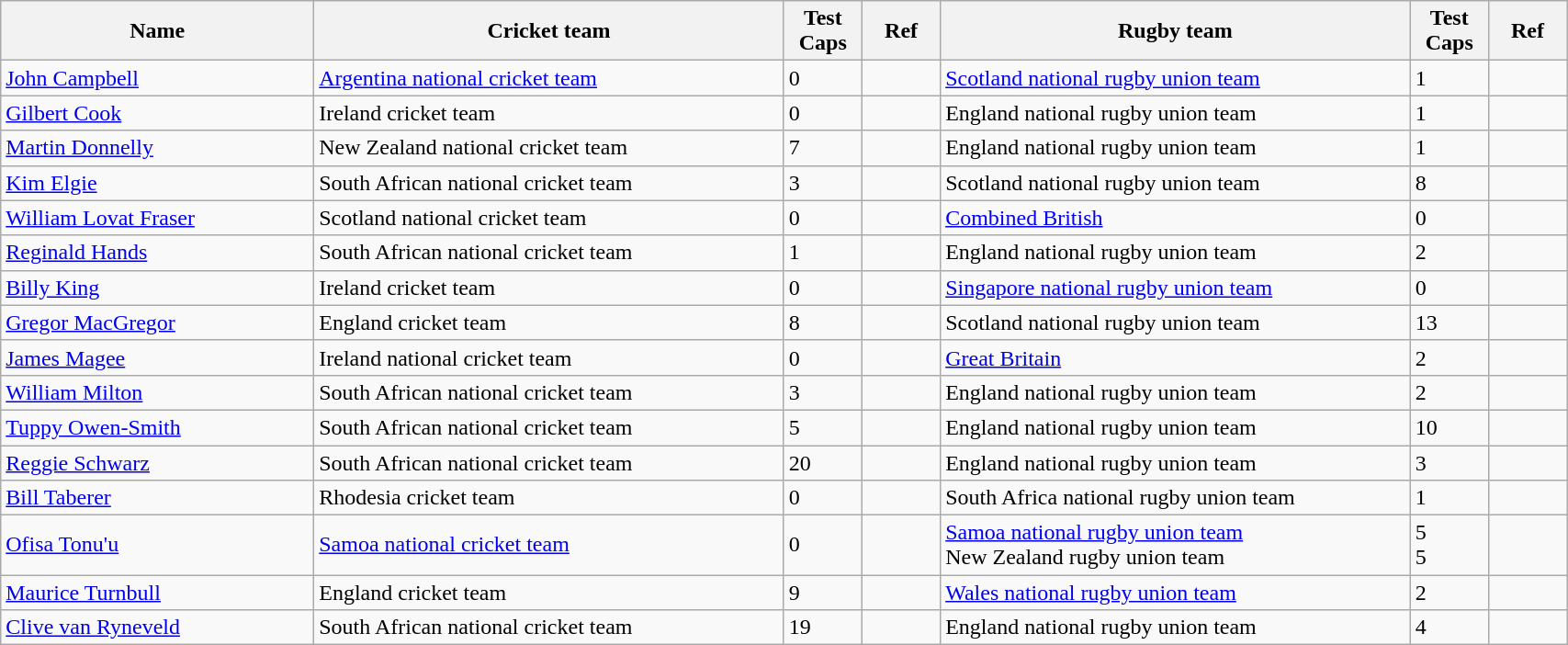<table class=wikitable width=90%>
<tr>
<th width=20%>Name</th>
<th width=30%>Cricket team</th>
<th width=5%>Test Caps</th>
<th width=5%>Ref</th>
<th width=30%>Rugby team</th>
<th width=5%>Test Caps</th>
<th width=5%>Ref</th>
</tr>
<tr>
<td><a href='#'>John Campbell</a></td>
<td><a href='#'>Argentina national cricket team</a></td>
<td>0</td>
<td></td>
<td><a href='#'>Scotland national rugby union team</a></td>
<td>1</td>
<td></td>
</tr>
<tr>
<td><a href='#'>Gilbert Cook</a></td>
<td>Ireland cricket team</td>
<td>0</td>
<td></td>
<td>England national rugby union team</td>
<td>1</td>
<td></td>
</tr>
<tr>
<td><a href='#'>Martin Donnelly</a></td>
<td>New Zealand national cricket team</td>
<td>7</td>
<td></td>
<td>England national rugby union team</td>
<td>1</td>
<td></td>
</tr>
<tr>
<td><a href='#'>Kim Elgie</a></td>
<td>South African national cricket team</td>
<td>3</td>
<td></td>
<td>Scotland national rugby union team</td>
<td>8</td>
<td></td>
</tr>
<tr>
<td><a href='#'>William Lovat Fraser</a></td>
<td>Scotland national cricket team</td>
<td>0</td>
<td></td>
<td><a href='#'>Combined British</a></td>
<td>0</td>
<td></td>
</tr>
<tr>
<td><a href='#'>Reginald Hands</a></td>
<td>South African national cricket team</td>
<td>1</td>
<td></td>
<td>England national rugby union team</td>
<td>2</td>
<td></td>
</tr>
<tr>
<td><a href='#'>Billy King</a></td>
<td>Ireland cricket team</td>
<td>0</td>
<td></td>
<td><a href='#'>Singapore national rugby union team</a></td>
<td>0</td>
<td></td>
</tr>
<tr>
<td><a href='#'>Gregor MacGregor</a></td>
<td>England cricket team</td>
<td>8</td>
<td></td>
<td>Scotland national rugby union team</td>
<td>13</td>
<td></td>
</tr>
<tr>
<td><a href='#'>James Magee</a></td>
<td>Ireland national cricket team</td>
<td>0</td>
<td></td>
<td><a href='#'>Great Britain</a></td>
<td>2</td>
<td></td>
</tr>
<tr>
<td><a href='#'>William Milton</a></td>
<td>South African national cricket team</td>
<td>3</td>
<td></td>
<td>England national rugby union team</td>
<td>2</td>
<td></td>
</tr>
<tr>
<td><a href='#'>Tuppy Owen-Smith</a></td>
<td>South African national cricket team</td>
<td>5</td>
<td></td>
<td>England national rugby union team</td>
<td>10</td>
<td></td>
</tr>
<tr>
<td><a href='#'>Reggie Schwarz</a></td>
<td>South African national cricket team</td>
<td>20</td>
<td></td>
<td>England national rugby union team</td>
<td>3</td>
<td></td>
</tr>
<tr>
<td><a href='#'>Bill Taberer</a></td>
<td>Rhodesia cricket team</td>
<td>0</td>
<td></td>
<td>South Africa national rugby union team</td>
<td>1</td>
<td></td>
</tr>
<tr>
<td><a href='#'>Ofisa Tonu'u</a></td>
<td><a href='#'>Samoa national cricket team</a></td>
<td>0</td>
<td></td>
<td><a href='#'>Samoa national rugby union team</a> <br> New Zealand rugby union team</td>
<td>5<br>5</td>
<td><br></td>
</tr>
<tr>
<td><a href='#'>Maurice Turnbull</a></td>
<td>England cricket team</td>
<td>9</td>
<td></td>
<td><a href='#'>Wales national rugby union team</a></td>
<td>2</td>
<td></td>
</tr>
<tr>
<td><a href='#'>Clive van Ryneveld</a></td>
<td>South African national cricket team</td>
<td>19</td>
<td></td>
<td>England national rugby union team</td>
<td>4</td>
<td></td>
</tr>
</table>
